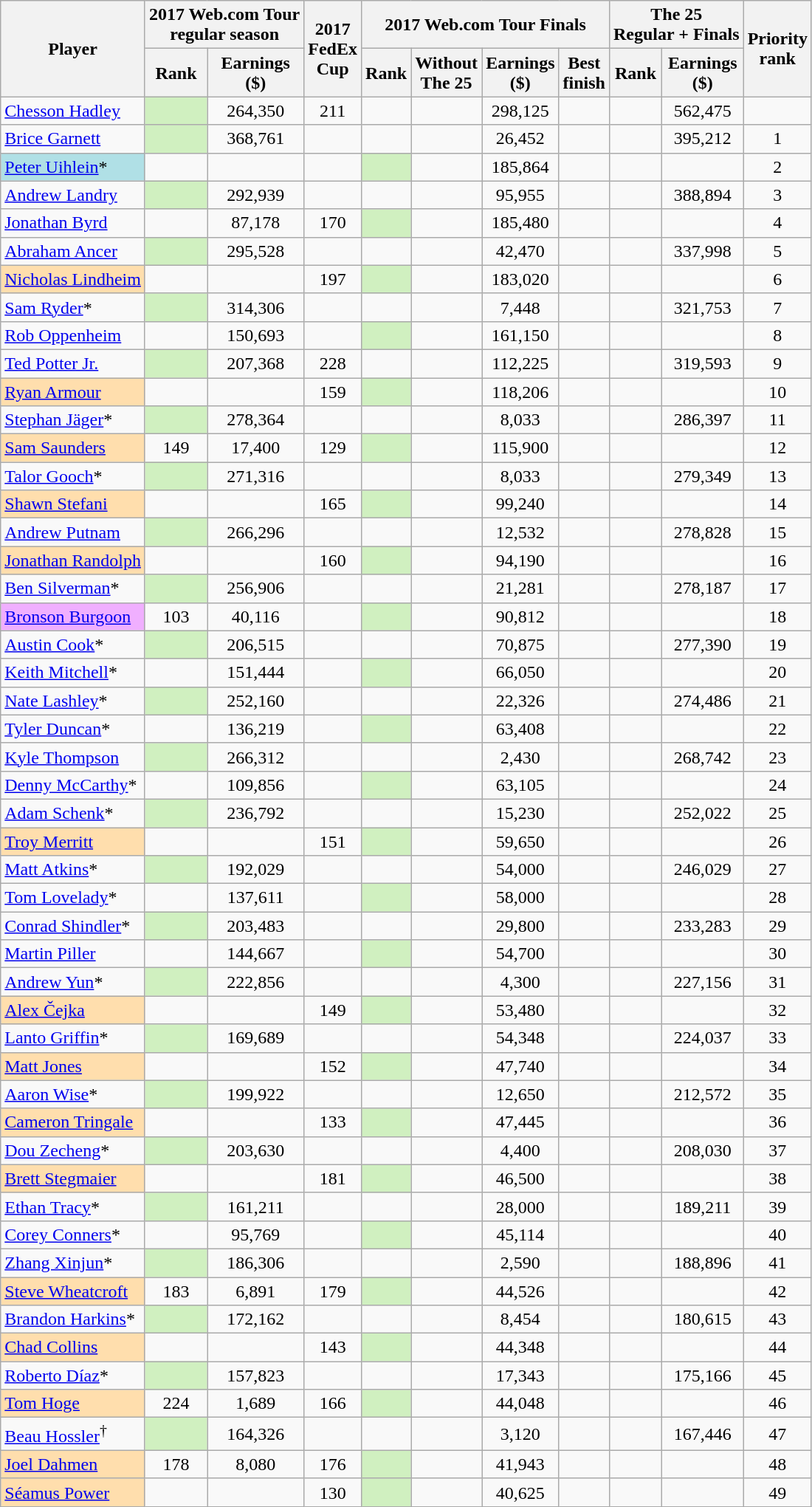<table class="wikitable sortable" style="text-align:center">
<tr>
<th rowspan=2>Player</th>
<th colspan=2>2017 Web.com Tour<br>regular season</th>
<th rowspan=2>2017<br>FedEx<br>Cup</th>
<th colspan=4>2017 Web.com Tour Finals</th>
<th colspan=2>The 25<br>Regular + Finals</th>
<th rowspan=2 data-sort-type=number>Priority<br>rank</th>
</tr>
<tr>
<th>Rank</th>
<th>Earnings<br>($)</th>
<th data-sort-type=number>Rank</th>
<th>Without<br>The 25</th>
<th>Earnings<br>($)</th>
<th>Best<br>finish</th>
<th>Rank</th>
<th>Earnings<br>($)</th>
</tr>
<tr>
<td align=left> <a href='#'>Chesson Hadley</a></td>
<td style="background:#D0F0C0;"></td>
<td>264,350</td>
<td>211</td>
<td></td>
<td></td>
<td>298,125</td>
<td></td>
<td></td>
<td>562,475</td>
<td></td>
</tr>
<tr>
<td align=left> <a href='#'>Brice Garnett</a></td>
<td style="background:#D0F0C0;"></td>
<td>368,761</td>
<td></td>
<td></td>
<td></td>
<td>26,452</td>
<td></td>
<td></td>
<td>395,212</td>
<td>1</td>
</tr>
<tr>
<td align=left style="background:#B0E0E6"> <a href='#'>Peter Uihlein</a>*</td>
<td></td>
<td></td>
<td></td>
<td style="background:#D0F0C0;"></td>
<td></td>
<td>185,864</td>
<td></td>
<td></td>
<td></td>
<td>2</td>
</tr>
<tr>
<td align=left> <a href='#'>Andrew Landry</a></td>
<td style="background:#D0F0C0;"></td>
<td>292,939</td>
<td></td>
<td></td>
<td></td>
<td>95,955</td>
<td></td>
<td></td>
<td>388,894</td>
<td>3</td>
</tr>
<tr>
<td align=left> <a href='#'>Jonathan Byrd</a></td>
<td></td>
<td>87,178</td>
<td>170</td>
<td style="background:#D0F0C0;"></td>
<td></td>
<td>185,480</td>
<td></td>
<td></td>
<td></td>
<td>4</td>
</tr>
<tr>
<td align=left> <a href='#'>Abraham Ancer</a></td>
<td style="background:#D0F0C0;"></td>
<td>295,528</td>
<td></td>
<td></td>
<td></td>
<td>42,470</td>
<td></td>
<td></td>
<td>337,998</td>
<td>5</td>
</tr>
<tr>
<td align=left style="background:NavajoWhite"> <a href='#'>Nicholas Lindheim</a></td>
<td></td>
<td></td>
<td>197</td>
<td style="background:#D0F0C0;"></td>
<td></td>
<td>183,020</td>
<td></td>
<td></td>
<td></td>
<td>6</td>
</tr>
<tr>
<td align=left> <a href='#'>Sam Ryder</a>*</td>
<td style="background:#D0F0C0;"></td>
<td>314,306</td>
<td></td>
<td></td>
<td></td>
<td>7,448</td>
<td></td>
<td></td>
<td>321,753</td>
<td>7</td>
</tr>
<tr>
<td align=left> <a href='#'>Rob Oppenheim</a></td>
<td></td>
<td>150,693</td>
<td></td>
<td style="background:#D0F0C0;"></td>
<td></td>
<td>161,150</td>
<td></td>
<td></td>
<td></td>
<td>8</td>
</tr>
<tr>
<td align=left> <a href='#'>Ted Potter Jr.</a></td>
<td style="background:#D0F0C0;"></td>
<td>207,368</td>
<td>228</td>
<td></td>
<td></td>
<td>112,225</td>
<td></td>
<td></td>
<td>319,593</td>
<td>9</td>
</tr>
<tr>
<td align=left style="background:NavajoWhite"> <a href='#'>Ryan Armour</a></td>
<td></td>
<td></td>
<td>159</td>
<td style="background:#D0F0C0;"></td>
<td></td>
<td>118,206</td>
<td></td>
<td></td>
<td></td>
<td>10</td>
</tr>
<tr>
<td align=left> <a href='#'>Stephan Jäger</a>*</td>
<td style="background:#D0F0C0;"></td>
<td>278,364</td>
<td></td>
<td></td>
<td></td>
<td>8,033</td>
<td></td>
<td></td>
<td>286,397</td>
<td>11</td>
</tr>
<tr>
<td align=left style="background:NavajoWhite"> <a href='#'>Sam Saunders</a></td>
<td>149</td>
<td>17,400</td>
<td>129</td>
<td style="background:#D0F0C0;"></td>
<td></td>
<td>115,900</td>
<td></td>
<td></td>
<td></td>
<td>12</td>
</tr>
<tr>
<td align=left> <a href='#'>Talor Gooch</a>*</td>
<td style="background:#D0F0C0;"></td>
<td>271,316</td>
<td></td>
<td></td>
<td></td>
<td>8,033</td>
<td></td>
<td></td>
<td>279,349</td>
<td>13</td>
</tr>
<tr>
<td align=left style="background:NavajoWhite"> <a href='#'>Shawn Stefani</a></td>
<td></td>
<td></td>
<td>165</td>
<td style="background:#D0F0C0;"></td>
<td></td>
<td>99,240</td>
<td></td>
<td></td>
<td></td>
<td>14</td>
</tr>
<tr>
<td align=left> <a href='#'>Andrew Putnam</a></td>
<td style="background:#D0F0C0;"></td>
<td>266,296</td>
<td></td>
<td></td>
<td></td>
<td>12,532</td>
<td></td>
<td></td>
<td>278,828</td>
<td>15</td>
</tr>
<tr>
<td align=left style="background:NavajoWhite"> <a href='#'>Jonathan Randolph</a></td>
<td></td>
<td></td>
<td>160</td>
<td style="background:#D0F0C0;"></td>
<td></td>
<td>94,190</td>
<td></td>
<td></td>
<td></td>
<td>16</td>
</tr>
<tr>
<td align=left> <a href='#'>Ben Silverman</a>*</td>
<td style="background:#D0F0C0;"></td>
<td>256,906</td>
<td></td>
<td></td>
<td></td>
<td>21,281</td>
<td></td>
<td></td>
<td>278,187</td>
<td>17</td>
</tr>
<tr>
<td align=left style="background:#F0AFFF"> <a href='#'>Bronson Burgoon</a></td>
<td>103</td>
<td>40,116</td>
<td></td>
<td style="background:#D0F0C0;"></td>
<td></td>
<td>90,812</td>
<td></td>
<td></td>
<td></td>
<td>18</td>
</tr>
<tr>
<td align=left> <a href='#'>Austin Cook</a>*</td>
<td style="background:#D0F0C0;"></td>
<td>206,515</td>
<td></td>
<td></td>
<td></td>
<td>70,875</td>
<td></td>
<td></td>
<td>277,390</td>
<td>19</td>
</tr>
<tr>
<td align=left> <a href='#'>Keith Mitchell</a>*</td>
<td></td>
<td>151,444</td>
<td></td>
<td style="background:#D0F0C0;"></td>
<td></td>
<td>66,050</td>
<td></td>
<td></td>
<td></td>
<td>20</td>
</tr>
<tr>
<td align=left> <a href='#'>Nate Lashley</a>*</td>
<td style="background:#D0F0C0;"></td>
<td>252,160</td>
<td></td>
<td></td>
<td></td>
<td>22,326</td>
<td></td>
<td></td>
<td>274,486</td>
<td>21</td>
</tr>
<tr>
<td align=left> <a href='#'>Tyler Duncan</a>*</td>
<td></td>
<td>136,219</td>
<td></td>
<td style="background:#D0F0C0;"></td>
<td></td>
<td>63,408</td>
<td></td>
<td></td>
<td></td>
<td>22</td>
</tr>
<tr>
<td align=left> <a href='#'>Kyle Thompson</a></td>
<td style="background:#D0F0C0;"></td>
<td>266,312</td>
<td></td>
<td></td>
<td></td>
<td>2,430</td>
<td></td>
<td></td>
<td>268,742</td>
<td>23</td>
</tr>
<tr>
<td align=left> <a href='#'>Denny McCarthy</a>*</td>
<td></td>
<td>109,856</td>
<td></td>
<td style="background:#D0F0C0;"></td>
<td></td>
<td>63,105</td>
<td></td>
<td></td>
<td></td>
<td>24</td>
</tr>
<tr>
<td align=left> <a href='#'>Adam Schenk</a>*</td>
<td style="background:#D0F0C0;"></td>
<td>236,792</td>
<td></td>
<td></td>
<td></td>
<td>15,230</td>
<td></td>
<td></td>
<td>252,022</td>
<td>25</td>
</tr>
<tr>
<td align=left style="background:NavajoWhite"> <a href='#'>Troy Merritt</a></td>
<td></td>
<td></td>
<td>151</td>
<td style="background:#D0F0C0;"></td>
<td></td>
<td>59,650</td>
<td></td>
<td></td>
<td></td>
<td>26</td>
</tr>
<tr>
<td align=left> <a href='#'>Matt Atkins</a>*</td>
<td style="background:#D0F0C0;"></td>
<td>192,029</td>
<td></td>
<td></td>
<td></td>
<td>54,000</td>
<td></td>
<td></td>
<td>246,029</td>
<td>27</td>
</tr>
<tr>
<td align=left> <a href='#'>Tom Lovelady</a>*</td>
<td></td>
<td>137,611</td>
<td></td>
<td style="background:#D0F0C0;"></td>
<td></td>
<td>58,000</td>
<td></td>
<td></td>
<td></td>
<td>28</td>
</tr>
<tr>
<td align=left> <a href='#'>Conrad Shindler</a>*</td>
<td style="background:#D0F0C0;"></td>
<td>203,483</td>
<td></td>
<td></td>
<td></td>
<td>29,800</td>
<td></td>
<td></td>
<td>233,283</td>
<td>29</td>
</tr>
<tr>
<td align=left> <a href='#'>Martin Piller</a></td>
<td></td>
<td>144,667</td>
<td></td>
<td style="background:#D0F0C0;"></td>
<td></td>
<td>54,700</td>
<td></td>
<td></td>
<td></td>
<td>30</td>
</tr>
<tr>
<td align=left> <a href='#'>Andrew Yun</a>*</td>
<td style="background:#D0F0C0;"></td>
<td>222,856</td>
<td></td>
<td></td>
<td></td>
<td>4,300</td>
<td></td>
<td></td>
<td>227,156</td>
<td>31</td>
</tr>
<tr>
<td align=left style="background:NavajoWhite"> <a href='#'>Alex Čejka</a></td>
<td></td>
<td></td>
<td>149</td>
<td style="background:#D0F0C0;"></td>
<td></td>
<td>53,480</td>
<td></td>
<td></td>
<td></td>
<td>32</td>
</tr>
<tr>
<td align=left> <a href='#'>Lanto Griffin</a>*</td>
<td style="background:#D0F0C0;"></td>
<td>169,689</td>
<td></td>
<td></td>
<td></td>
<td>54,348</td>
<td></td>
<td></td>
<td>224,037</td>
<td>33</td>
</tr>
<tr>
<td align=left style="background:NavajoWhite"> <a href='#'>Matt Jones</a></td>
<td></td>
<td></td>
<td>152</td>
<td style="background:#D0F0C0;"></td>
<td></td>
<td>47,740</td>
<td></td>
<td></td>
<td></td>
<td>34</td>
</tr>
<tr>
<td align=left> <a href='#'>Aaron Wise</a>*</td>
<td style="background:#D0F0C0;"></td>
<td>199,922</td>
<td></td>
<td></td>
<td></td>
<td>12,650</td>
<td></td>
<td></td>
<td>212,572</td>
<td>35</td>
</tr>
<tr>
<td align=left style="background:NavajoWhite"> <a href='#'>Cameron Tringale</a></td>
<td></td>
<td></td>
<td>133</td>
<td style="background:#D0F0C0;"></td>
<td></td>
<td>47,445</td>
<td></td>
<td></td>
<td></td>
<td>36</td>
</tr>
<tr>
<td align=left> <a href='#'>Dou Zecheng</a>*</td>
<td style="background:#D0F0C0;"></td>
<td>203,630</td>
<td></td>
<td></td>
<td></td>
<td>4,400</td>
<td></td>
<td></td>
<td>208,030</td>
<td>37</td>
</tr>
<tr>
<td align=left style="background:NavajoWhite"> <a href='#'>Brett Stegmaier</a></td>
<td></td>
<td></td>
<td>181</td>
<td style="background:#D0F0C0;"></td>
<td></td>
<td>46,500</td>
<td></td>
<td></td>
<td></td>
<td>38</td>
</tr>
<tr>
<td align=left> <a href='#'>Ethan Tracy</a>*</td>
<td style="background:#D0F0C0;"></td>
<td>161,211</td>
<td></td>
<td></td>
<td></td>
<td>28,000</td>
<td></td>
<td></td>
<td>189,211</td>
<td>39</td>
</tr>
<tr>
<td align=left> <a href='#'>Corey Conners</a>*</td>
<td></td>
<td>95,769</td>
<td></td>
<td style="background:#D0F0C0;"></td>
<td></td>
<td>45,114</td>
<td></td>
<td></td>
<td></td>
<td>40</td>
</tr>
<tr>
<td align=left> <a href='#'>Zhang Xinjun</a>*</td>
<td style="background:#D0F0C0;"></td>
<td>186,306</td>
<td></td>
<td></td>
<td></td>
<td>2,590</td>
<td></td>
<td></td>
<td>188,896</td>
<td>41</td>
</tr>
<tr>
<td align=left style="background:NavajoWhite"> <a href='#'>Steve Wheatcroft</a></td>
<td>183</td>
<td>6,891</td>
<td>179</td>
<td style="background:#D0F0C0;"></td>
<td></td>
<td>44,526</td>
<td></td>
<td></td>
<td></td>
<td>42</td>
</tr>
<tr>
<td align=left> <a href='#'>Brandon Harkins</a>*</td>
<td style="background:#D0F0C0;"></td>
<td>172,162</td>
<td></td>
<td></td>
<td></td>
<td>8,454</td>
<td></td>
<td></td>
<td>180,615</td>
<td>43</td>
</tr>
<tr>
<td align=left style="background:NavajoWhite"> <a href='#'>Chad Collins</a></td>
<td></td>
<td></td>
<td>143</td>
<td style="background:#D0F0C0;"></td>
<td></td>
<td>44,348</td>
<td></td>
<td></td>
<td></td>
<td>44</td>
</tr>
<tr>
<td align=left> <a href='#'>Roberto Díaz</a>*</td>
<td style="background:#D0F0C0;"></td>
<td>157,823</td>
<td></td>
<td></td>
<td></td>
<td>17,343</td>
<td></td>
<td></td>
<td>175,166</td>
<td>45</td>
</tr>
<tr>
<td align=left style="background:NavajoWhite"> <a href='#'>Tom Hoge</a></td>
<td>224</td>
<td>1,689</td>
<td>166</td>
<td style="background:#D0F0C0;"></td>
<td></td>
<td>44,048</td>
<td></td>
<td></td>
<td></td>
<td>46</td>
</tr>
<tr>
<td align=left> <a href='#'>Beau Hossler</a><sup>†</sup></td>
<td style="background:#D0F0C0;"></td>
<td>164,326</td>
<td></td>
<td></td>
<td></td>
<td>3,120</td>
<td></td>
<td></td>
<td>167,446</td>
<td>47</td>
</tr>
<tr>
<td align=left style="background:NavajoWhite"> <a href='#'>Joel Dahmen</a></td>
<td>178</td>
<td>8,080</td>
<td>176</td>
<td style="background:#D0F0C0;"></td>
<td></td>
<td>41,943</td>
<td></td>
<td></td>
<td></td>
<td>48</td>
</tr>
<tr>
<td align=left style="background:NavajoWhite"> <a href='#'>Séamus Power</a></td>
<td></td>
<td></td>
<td>130</td>
<td style="background:#D0F0C0;"></td>
<td></td>
<td>40,625</td>
<td></td>
<td></td>
<td></td>
<td>49</td>
</tr>
</table>
